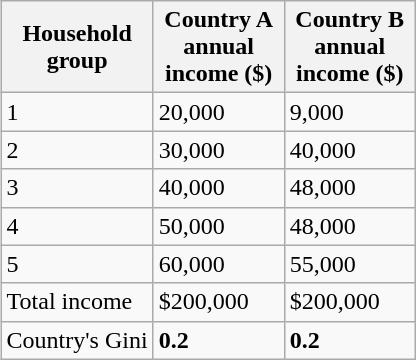<table class="wikitable" style="float: right; margin-left:1em;">
<tr>
<th style=max-width:4em>Household group</th>
<th style=max-width:5em>Country A annual income ($)</th>
<th style=max-width:5em>Country B annual income ($)</th>
</tr>
<tr>
<td>1</td>
<td>20,000</td>
<td>9,000</td>
</tr>
<tr>
<td>2</td>
<td>30,000</td>
<td>40,000</td>
</tr>
<tr>
<td>3</td>
<td>40,000</td>
<td>48,000</td>
</tr>
<tr>
<td>4</td>
<td>50,000</td>
<td>48,000</td>
</tr>
<tr>
<td>5</td>
<td>60,000</td>
<td>55,000</td>
</tr>
<tr>
<td>Total income</td>
<td>$200,000</td>
<td>$200,000</td>
</tr>
<tr>
<td>Country's Gini</td>
<td><strong>0.2</strong></td>
<td><strong>0.2</strong></td>
</tr>
</table>
